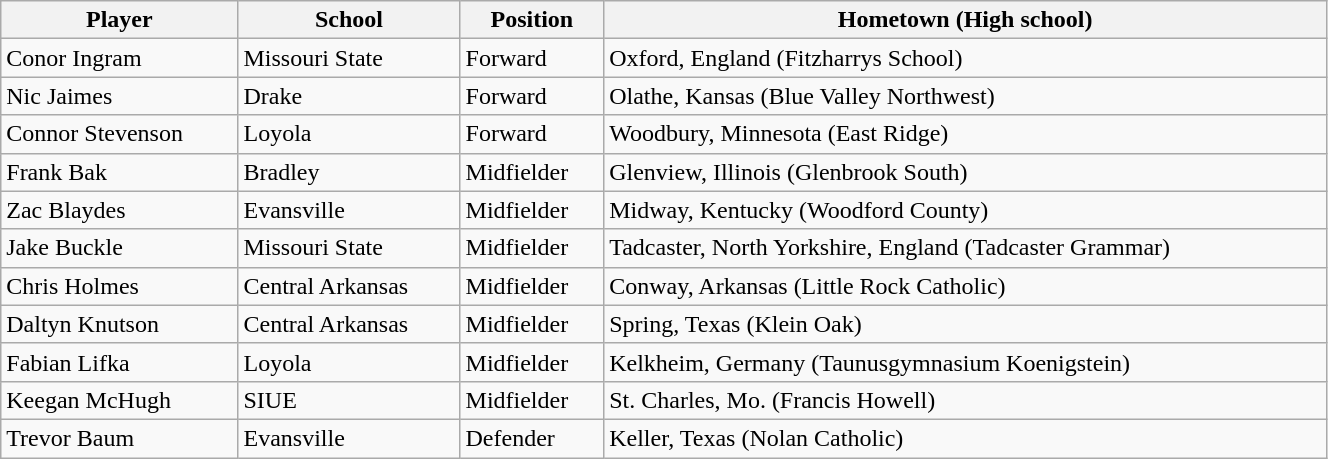<table class="wikitable sortable" style="text-align: left; width:70%">
<tr>
<th>Player</th>
<th>School</th>
<th>Position</th>
<th>Hometown (High school)</th>
</tr>
<tr>
<td>Conor Ingram</td>
<td>Missouri State</td>
<td>Forward</td>
<td>Oxford, England (Fitzharrys School)</td>
</tr>
<tr>
<td>Nic Jaimes</td>
<td>Drake</td>
<td>Forward</td>
<td>Olathe, Kansas (Blue Valley Northwest)</td>
</tr>
<tr>
<td>Connor Stevenson</td>
<td>Loyola</td>
<td>Forward</td>
<td>Woodbury, Minnesota (East Ridge)</td>
</tr>
<tr>
<td>Frank Bak</td>
<td>Bradley</td>
<td>Midfielder</td>
<td>Glenview, Illinois (Glenbrook South)</td>
</tr>
<tr>
<td>Zac Blaydes</td>
<td>Evansville</td>
<td>Midfielder</td>
<td>Midway, Kentucky (Woodford County)</td>
</tr>
<tr>
<td>Jake Buckle</td>
<td>Missouri State</td>
<td>Midfielder</td>
<td>Tadcaster, North Yorkshire, England (Tadcaster Grammar)</td>
</tr>
<tr>
<td>Chris Holmes</td>
<td>Central Arkansas</td>
<td>Midfielder</td>
<td>Conway, Arkansas (Little Rock Catholic)</td>
</tr>
<tr>
<td>Daltyn Knutson</td>
<td>Central Arkansas</td>
<td>Midfielder</td>
<td>Spring, Texas (Klein Oak)</td>
</tr>
<tr>
<td>Fabian Lifka</td>
<td>Loyola</td>
<td>Midfielder</td>
<td>Kelkheim, Germany (Taunusgymnasium Koenigstein)</td>
</tr>
<tr>
<td>Keegan McHugh</td>
<td>SIUE</td>
<td>Midfielder</td>
<td>St. Charles, Mo. (Francis Howell)</td>
</tr>
<tr>
<td>Trevor Baum</td>
<td>Evansville</td>
<td>Defender</td>
<td>Keller, Texas (Nolan Catholic)</td>
</tr>
</table>
